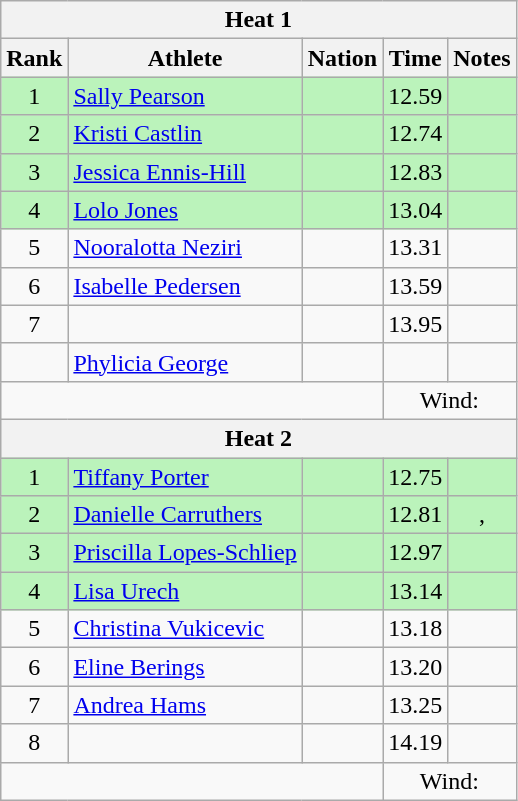<table class="wikitable" style="text-align:center;">
<tr>
<th colspan="5" align="center">Heat 1</th>
</tr>
<tr>
<th scope="col" style="width: 10px;">Rank</th>
<th scope="col">Athlete</th>
<th scope="col">Nation</th>
<th scope="col">Time</th>
<th scope="col">Notes</th>
</tr>
<tr bgcolor=bbf3bb>
<td>1</td>
<td align=left><a href='#'>Sally Pearson</a></td>
<td align=left></td>
<td>12.59</td>
<td></td>
</tr>
<tr bgcolor=bbf3bb>
<td>2</td>
<td align=left><a href='#'>Kristi Castlin</a></td>
<td align=left></td>
<td>12.74</td>
<td></td>
</tr>
<tr bgcolor=bbf3bb>
<td>3</td>
<td align=left><a href='#'>Jessica Ennis-Hill</a></td>
<td align=left></td>
<td>12.83</td>
<td></td>
</tr>
<tr bgcolor=bbf3bb>
<td>4</td>
<td align=left><a href='#'>Lolo Jones</a></td>
<td align=left></td>
<td>13.04</td>
<td></td>
</tr>
<tr>
<td>5</td>
<td align=left><a href='#'>Nooralotta Neziri</a></td>
<td align=left></td>
<td>13.31</td>
<td></td>
</tr>
<tr>
<td>6</td>
<td align=left><a href='#'>Isabelle Pedersen</a></td>
<td align=left></td>
<td>13.59</td>
<td></td>
</tr>
<tr>
<td>7</td>
<td align=left></td>
<td align=left></td>
<td>13.95</td>
<td></td>
</tr>
<tr>
<td></td>
<td align=left><a href='#'>Phylicia George</a></td>
<td align=left></td>
<td></td>
<td></td>
</tr>
<tr>
<td colspan="3" align="center"></td>
<td colspan="2">Wind: </td>
</tr>
<tr>
<th colspan="5" align="center">Heat 2</th>
</tr>
<tr bgcolor=bbf3bb>
<td>1</td>
<td align=left><a href='#'>Tiffany Porter</a></td>
<td align=left></td>
<td>12.75</td>
<td></td>
</tr>
<tr bgcolor=bbf3bb>
<td>2</td>
<td align=left><a href='#'>Danielle Carruthers</a></td>
<td align=left></td>
<td>12.81</td>
<td>, </td>
</tr>
<tr bgcolor=bbf3bb>
<td>3</td>
<td align=left><a href='#'>Priscilla Lopes-Schliep</a></td>
<td align=left></td>
<td>12.97</td>
<td></td>
</tr>
<tr bgcolor=bbf3bb>
<td>4</td>
<td align=left><a href='#'>Lisa Urech</a></td>
<td align=left></td>
<td>13.14</td>
<td></td>
</tr>
<tr>
<td>5</td>
<td align=left><a href='#'>Christina Vukicevic</a></td>
<td align=left></td>
<td>13.18</td>
<td></td>
</tr>
<tr>
<td>6</td>
<td align=left><a href='#'>Eline Berings</a></td>
<td align=left></td>
<td>13.20</td>
<td></td>
</tr>
<tr class="sortbottom">
<td>7</td>
<td align=left><a href='#'>Andrea Hams</a></td>
<td align=left></td>
<td>13.25</td>
<td></td>
</tr>
<tr>
<td>8</td>
<td align=left></td>
<td align=left></td>
<td>14.19</td>
<td></td>
</tr>
<tr>
<td colspan="3"></td>
<td colspan="2">Wind: </td>
</tr>
</table>
